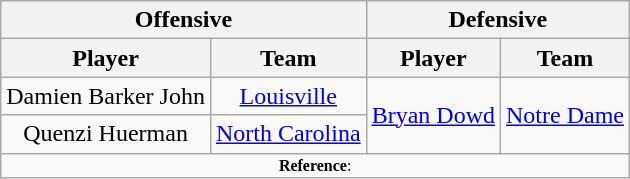<table class="wikitable" style="text-align: center;">
<tr>
<th colspan="2">Offensive</th>
<th colspan="2">Defensive</th>
</tr>
<tr>
<th>Player</th>
<th>Team</th>
<th>Player</th>
<th>Team</th>
</tr>
<tr>
<td>Damien Barker John</td>
<td><a href='#'>Louisville</a></td>
<td rowspan=2><a href='#'>Bryan Dowd</a></td>
<td rowspan=2><a href='#'>Notre Dame</a></td>
</tr>
<tr>
<td>Quenzi Huerman</td>
<td><a href='#'>North Carolina</a></td>
</tr>
<tr>
<td colspan="4"  style="font-size:8pt; text-align:center;"><strong>Reference</strong>:</td>
</tr>
</table>
